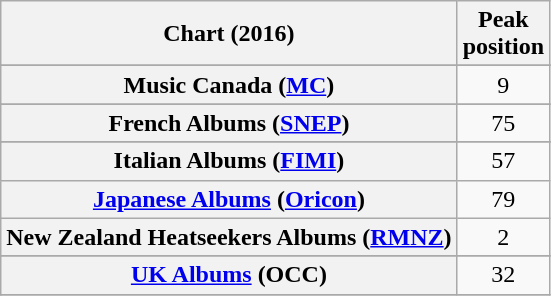<table class="wikitable sortable plainrowheaders" style="text-align:center">
<tr>
<th scope="col">Chart (2016)</th>
<th scope="col">Peak<br> position</th>
</tr>
<tr>
</tr>
<tr>
</tr>
<tr>
</tr>
<tr>
</tr>
<tr>
</tr>
<tr>
<th scope="row">Music Canada (<a href='#'>MC</a>)</th>
<td>9</td>
</tr>
<tr>
</tr>
<tr>
</tr>
<tr>
<th scope="row">French Albums (<a href='#'>SNEP</a>)</th>
<td>75</td>
</tr>
<tr>
</tr>
<tr>
</tr>
<tr>
<th scope="row">Italian Albums (<a href='#'>FIMI</a>)</th>
<td>57</td>
</tr>
<tr>
<th scope="row"><a href='#'>Japanese Albums</a> (<a href='#'>Oricon</a>)</th>
<td>79</td>
</tr>
<tr>
<th scope="row">New Zealand Heatseekers Albums (<a href='#'>RMNZ</a>)</th>
<td>2</td>
</tr>
<tr>
</tr>
<tr>
</tr>
<tr>
</tr>
<tr>
<th scope="row"><a href='#'>UK Albums</a> (OCC)</th>
<td>32</td>
</tr>
<tr>
</tr>
</table>
